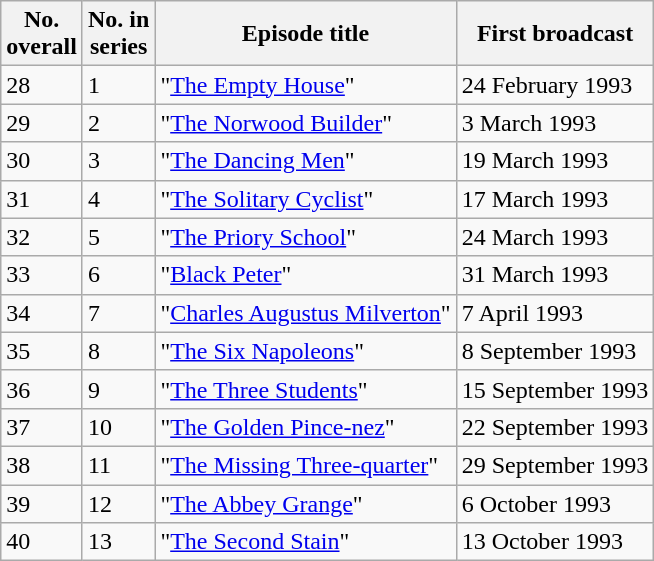<table class="wikitable">
<tr>
<th>No.<br>overall</th>
<th>No. in<br>series</th>
<th>Episode title</th>
<th>First broadcast</th>
</tr>
<tr>
<td>28</td>
<td>1</td>
<td>"<a href='#'>The Empty House</a>"</td>
<td>24 February 1993</td>
</tr>
<tr>
<td>29</td>
<td>2</td>
<td>"<a href='#'>The Norwood Builder</a>"</td>
<td>3 March 1993</td>
</tr>
<tr>
<td>30</td>
<td>3</td>
<td>"<a href='#'>The Dancing Men</a>"</td>
<td>19 March 1993</td>
</tr>
<tr>
<td>31</td>
<td>4</td>
<td>"<a href='#'>The Solitary Cyclist</a>"</td>
<td>17 March 1993</td>
</tr>
<tr>
<td>32</td>
<td>5</td>
<td>"<a href='#'>The Priory School</a>"</td>
<td>24 March 1993</td>
</tr>
<tr>
<td>33</td>
<td>6</td>
<td>"<a href='#'>Black Peter</a>"</td>
<td>31 March 1993</td>
</tr>
<tr>
<td>34</td>
<td>7</td>
<td>"<a href='#'>Charles Augustus Milverton</a>"</td>
<td>7 April 1993</td>
</tr>
<tr>
<td>35</td>
<td>8</td>
<td>"<a href='#'>The Six Napoleons</a>"</td>
<td>8 September 1993</td>
</tr>
<tr>
<td>36</td>
<td>9</td>
<td>"<a href='#'>The Three Students</a>"</td>
<td>15 September 1993</td>
</tr>
<tr>
<td>37</td>
<td>10</td>
<td>"<a href='#'>The Golden Pince-nez</a>"</td>
<td>22 September 1993</td>
</tr>
<tr>
<td>38</td>
<td>11</td>
<td>"<a href='#'>The Missing Three-quarter</a>"</td>
<td>29 September 1993</td>
</tr>
<tr>
<td>39</td>
<td>12</td>
<td>"<a href='#'>The Abbey Grange</a>"</td>
<td>6 October 1993</td>
</tr>
<tr>
<td>40</td>
<td>13</td>
<td>"<a href='#'>The Second Stain</a>"</td>
<td>13 October 1993</td>
</tr>
</table>
